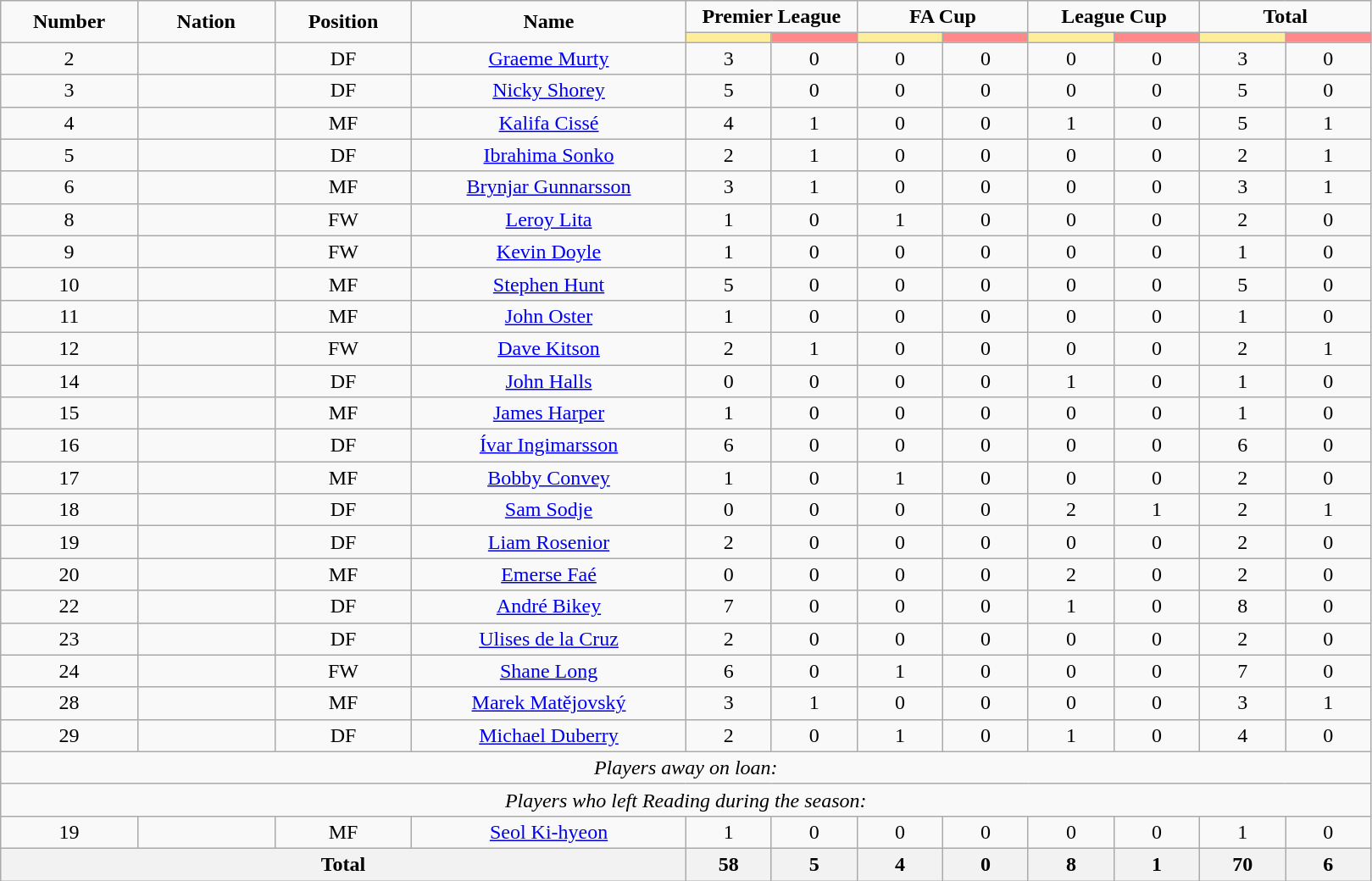<table class="wikitable" style="font-size: 100%; text-align: center;">
<tr>
<td rowspan="2" width="10%" align="center"><strong>Number</strong></td>
<td rowspan="2" width="10%" align="center"><strong>Nation</strong></td>
<td rowspan="2" width="10%" align="center"><strong>Position</strong></td>
<td rowspan="2" width="20%" align="center"><strong>Name</strong></td>
<td colspan="2" align="center"><strong>Premier League</strong></td>
<td colspan="2" align="center"><strong>FA Cup</strong></td>
<td colspan="2" align="center"><strong>League Cup</strong></td>
<td colspan="2" align="center"><strong>Total</strong></td>
</tr>
<tr>
<th width=60 style="background: #FFEE99"></th>
<th width=60 style="background: #FF8888"></th>
<th width=60 style="background: #FFEE99"></th>
<th width=60 style="background: #FF8888"></th>
<th width=60 style="background: #FFEE99"></th>
<th width=60 style="background: #FF8888"></th>
<th width=60 style="background: #FFEE99"></th>
<th width=60 style="background: #FF8888"></th>
</tr>
<tr>
<td>2</td>
<td></td>
<td>DF</td>
<td><a href='#'>Graeme Murty</a></td>
<td>3</td>
<td>0</td>
<td>0</td>
<td>0</td>
<td>0</td>
<td>0</td>
<td>3</td>
<td>0</td>
</tr>
<tr>
<td>3</td>
<td></td>
<td>DF</td>
<td><a href='#'>Nicky Shorey</a></td>
<td>5</td>
<td>0</td>
<td>0</td>
<td>0</td>
<td>0</td>
<td>0</td>
<td>5</td>
<td>0</td>
</tr>
<tr>
<td>4</td>
<td></td>
<td>MF</td>
<td><a href='#'>Kalifa Cissé</a></td>
<td>4</td>
<td>1</td>
<td>0</td>
<td>0</td>
<td>1</td>
<td>0</td>
<td>5</td>
<td>1</td>
</tr>
<tr>
<td>5</td>
<td></td>
<td>DF</td>
<td><a href='#'>Ibrahima Sonko</a></td>
<td>2</td>
<td>1</td>
<td>0</td>
<td>0</td>
<td>0</td>
<td>0</td>
<td>2</td>
<td>1</td>
</tr>
<tr>
<td>6</td>
<td></td>
<td>MF</td>
<td><a href='#'>Brynjar Gunnarsson</a></td>
<td>3</td>
<td>1</td>
<td>0</td>
<td>0</td>
<td>0</td>
<td>0</td>
<td>3</td>
<td>1</td>
</tr>
<tr>
<td>8</td>
<td></td>
<td>FW</td>
<td><a href='#'>Leroy Lita</a></td>
<td>1</td>
<td>0</td>
<td>1</td>
<td>0</td>
<td>0</td>
<td>0</td>
<td>2</td>
<td>0</td>
</tr>
<tr>
<td>9</td>
<td></td>
<td>FW</td>
<td><a href='#'>Kevin Doyle</a></td>
<td>1</td>
<td>0</td>
<td>0</td>
<td>0</td>
<td>0</td>
<td>0</td>
<td>1</td>
<td>0</td>
</tr>
<tr>
<td>10</td>
<td></td>
<td>MF</td>
<td><a href='#'>Stephen Hunt</a></td>
<td>5</td>
<td>0</td>
<td>0</td>
<td>0</td>
<td>0</td>
<td>0</td>
<td>5</td>
<td>0</td>
</tr>
<tr>
<td>11</td>
<td></td>
<td>MF</td>
<td><a href='#'>John Oster</a></td>
<td>1</td>
<td>0</td>
<td>0</td>
<td>0</td>
<td>0</td>
<td>0</td>
<td>1</td>
<td>0</td>
</tr>
<tr>
<td>12</td>
<td></td>
<td>FW</td>
<td><a href='#'>Dave Kitson</a></td>
<td>2</td>
<td>1</td>
<td>0</td>
<td>0</td>
<td>0</td>
<td>0</td>
<td>2</td>
<td>1</td>
</tr>
<tr>
<td>14</td>
<td></td>
<td>DF</td>
<td><a href='#'>John Halls</a></td>
<td>0</td>
<td>0</td>
<td>0</td>
<td>0</td>
<td>1</td>
<td>0</td>
<td>1</td>
<td>0</td>
</tr>
<tr>
<td>15</td>
<td></td>
<td>MF</td>
<td><a href='#'>James Harper</a></td>
<td>1</td>
<td>0</td>
<td>0</td>
<td>0</td>
<td>0</td>
<td>0</td>
<td>1</td>
<td>0</td>
</tr>
<tr>
<td>16</td>
<td></td>
<td>DF</td>
<td><a href='#'>Ívar Ingimarsson</a></td>
<td>6</td>
<td>0</td>
<td>0</td>
<td>0</td>
<td>0</td>
<td>0</td>
<td>6</td>
<td>0</td>
</tr>
<tr>
<td>17</td>
<td></td>
<td>MF</td>
<td><a href='#'>Bobby Convey</a></td>
<td>1</td>
<td>0</td>
<td>1</td>
<td>0</td>
<td>0</td>
<td>0</td>
<td>2</td>
<td>0</td>
</tr>
<tr>
<td>18</td>
<td></td>
<td>DF</td>
<td><a href='#'>Sam Sodje</a></td>
<td>0</td>
<td>0</td>
<td>0</td>
<td>0</td>
<td>2</td>
<td>1</td>
<td>2</td>
<td>1</td>
</tr>
<tr>
<td>19</td>
<td></td>
<td>DF</td>
<td><a href='#'>Liam Rosenior</a></td>
<td>2</td>
<td>0</td>
<td>0</td>
<td>0</td>
<td>0</td>
<td>0</td>
<td>2</td>
<td>0</td>
</tr>
<tr>
<td>20</td>
<td></td>
<td>MF</td>
<td><a href='#'>Emerse Faé</a></td>
<td>0</td>
<td>0</td>
<td>0</td>
<td>0</td>
<td>2</td>
<td>0</td>
<td>2</td>
<td>0</td>
</tr>
<tr>
<td>22</td>
<td></td>
<td>DF</td>
<td><a href='#'>André Bikey</a></td>
<td>7</td>
<td>0</td>
<td>0</td>
<td>0</td>
<td>1</td>
<td>0</td>
<td>8</td>
<td>0</td>
</tr>
<tr>
<td>23</td>
<td></td>
<td>DF</td>
<td><a href='#'>Ulises de la Cruz</a></td>
<td>2</td>
<td>0</td>
<td>0</td>
<td>0</td>
<td>0</td>
<td>0</td>
<td>2</td>
<td>0</td>
</tr>
<tr>
<td>24</td>
<td></td>
<td>FW</td>
<td><a href='#'>Shane Long</a></td>
<td>6</td>
<td>0</td>
<td>1</td>
<td>0</td>
<td>0</td>
<td>0</td>
<td>7</td>
<td>0</td>
</tr>
<tr>
<td>28</td>
<td></td>
<td>MF</td>
<td><a href='#'>Marek Matějovský</a></td>
<td>3</td>
<td>1</td>
<td>0</td>
<td>0</td>
<td>0</td>
<td>0</td>
<td>3</td>
<td>1</td>
</tr>
<tr>
<td>29</td>
<td></td>
<td>DF</td>
<td><a href='#'>Michael Duberry</a></td>
<td>2</td>
<td>0</td>
<td>1</td>
<td>0</td>
<td>1</td>
<td>0</td>
<td>4</td>
<td>0</td>
</tr>
<tr>
<td colspan="13"><em>Players away on loan:</em></td>
</tr>
<tr>
<td colspan="13"><em>Players who left Reading during the season:</em></td>
</tr>
<tr>
<td>19</td>
<td></td>
<td>MF</td>
<td><a href='#'>Seol Ki-hyeon</a></td>
<td>1</td>
<td>0</td>
<td>0</td>
<td>0</td>
<td>0</td>
<td>0</td>
<td>1</td>
<td>0</td>
</tr>
<tr>
<th colspan=4>Total</th>
<th>58</th>
<th>5</th>
<th>4</th>
<th>0</th>
<th>8</th>
<th>1</th>
<th>70</th>
<th>6</th>
</tr>
</table>
